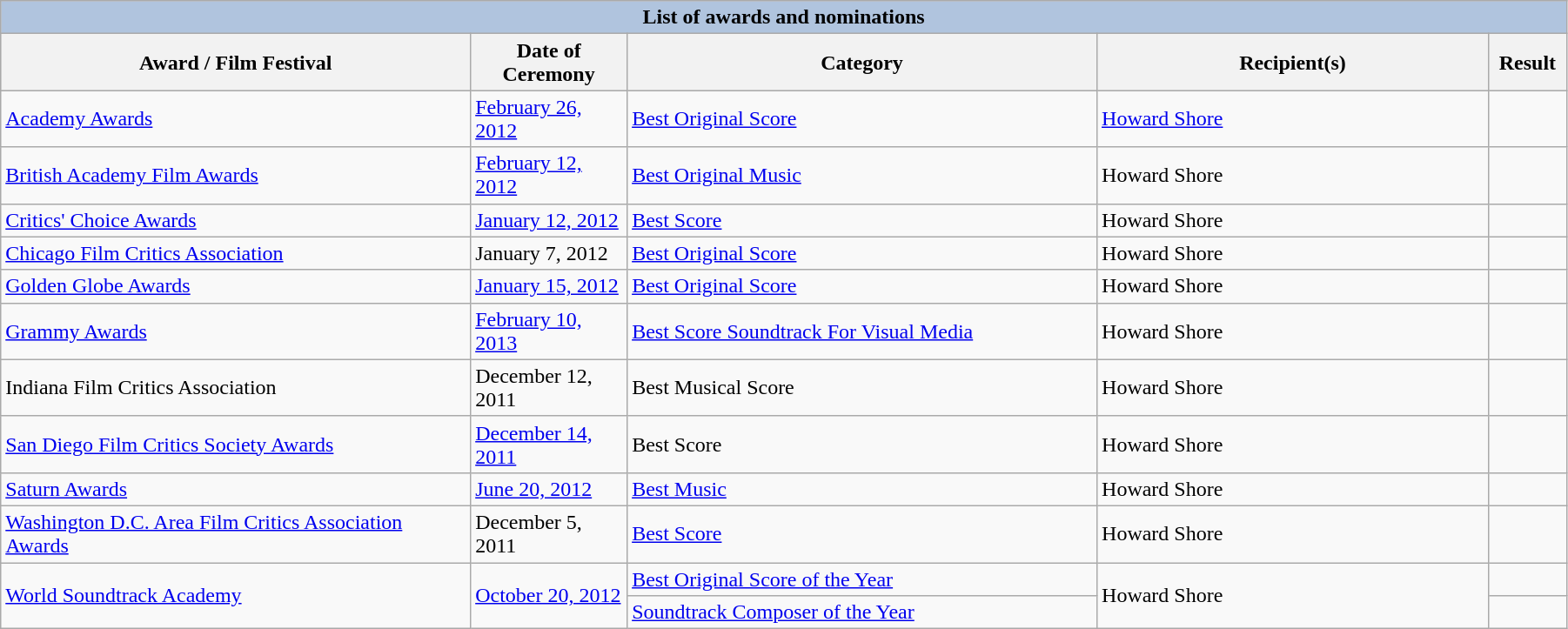<table class="wikitable sortable" width="95%">
<tr style="background:#ccc; text-align:center;">
<th colspan=6 style="background:#B0C4DE;">List of awards and nominations</th>
</tr>
<tr style="background:#ccc; text-align:center;">
<th scope="col" width="30%">Award / Film Festival</th>
<th scope="col" width="10%">Date of Ceremony</th>
<th scope="col" width="30%">Category</th>
<th scope="col" width="25%">Recipient(s)</th>
<th scope="col" width="10%">Result</th>
</tr>
<tr>
<td><a href='#'>Academy Awards</a></td>
<td><a href='#'>February 26, 2012</a></td>
<td><a href='#'>Best Original Score</a></td>
<td><a href='#'>Howard Shore</a></td>
<td></td>
</tr>
<tr>
<td><a href='#'>British Academy Film Awards</a></td>
<td><a href='#'>February 12, 2012</a></td>
<td><a href='#'>Best Original Music</a></td>
<td>Howard Shore</td>
<td></td>
</tr>
<tr>
<td><a href='#'>Critics' Choice Awards</a></td>
<td><a href='#'>January 12, 2012</a></td>
<td><a href='#'>Best Score</a></td>
<td>Howard Shore</td>
<td></td>
</tr>
<tr>
<td><a href='#'>Chicago Film Critics Association</a></td>
<td>January 7, 2012</td>
<td><a href='#'>Best Original Score</a></td>
<td>Howard Shore</td>
<td></td>
</tr>
<tr>
<td><a href='#'>Golden Globe Awards</a></td>
<td><a href='#'>January 15, 2012</a></td>
<td><a href='#'>Best Original Score</a></td>
<td>Howard Shore</td>
<td></td>
</tr>
<tr>
<td><a href='#'>Grammy Awards</a></td>
<td><a href='#'>February 10, 2013</a></td>
<td><a href='#'>Best Score Soundtrack For Visual Media</a></td>
<td>Howard Shore</td>
<td></td>
</tr>
<tr>
<td>Indiana Film Critics Association</td>
<td>December 12, 2011</td>
<td>Best Musical Score</td>
<td>Howard Shore</td>
<td></td>
</tr>
<tr>
<td><a href='#'>San Diego Film Critics Society Awards</a></td>
<td><a href='#'>December 14, 2011</a></td>
<td>Best Score</td>
<td>Howard Shore</td>
<td></td>
</tr>
<tr>
<td><a href='#'>Saturn Awards</a></td>
<td><a href='#'>June 20, 2012</a></td>
<td><a href='#'>Best Music</a></td>
<td>Howard Shore</td>
<td></td>
</tr>
<tr>
<td><a href='#'>Washington D.C. Area Film Critics Association Awards</a></td>
<td>December 5, 2011</td>
<td><a href='#'>Best Score</a></td>
<td>Howard Shore</td>
<td></td>
</tr>
<tr>
<td rowspan=2><a href='#'>World Soundtrack Academy</a></td>
<td rowspan=2><a href='#'>October 20, 2012</a></td>
<td><a href='#'>Best Original Score of the Year</a></td>
<td rowspan=2>Howard Shore</td>
<td></td>
</tr>
<tr>
<td><a href='#'>Soundtrack Composer of the Year</a></td>
<td></td>
</tr>
</table>
